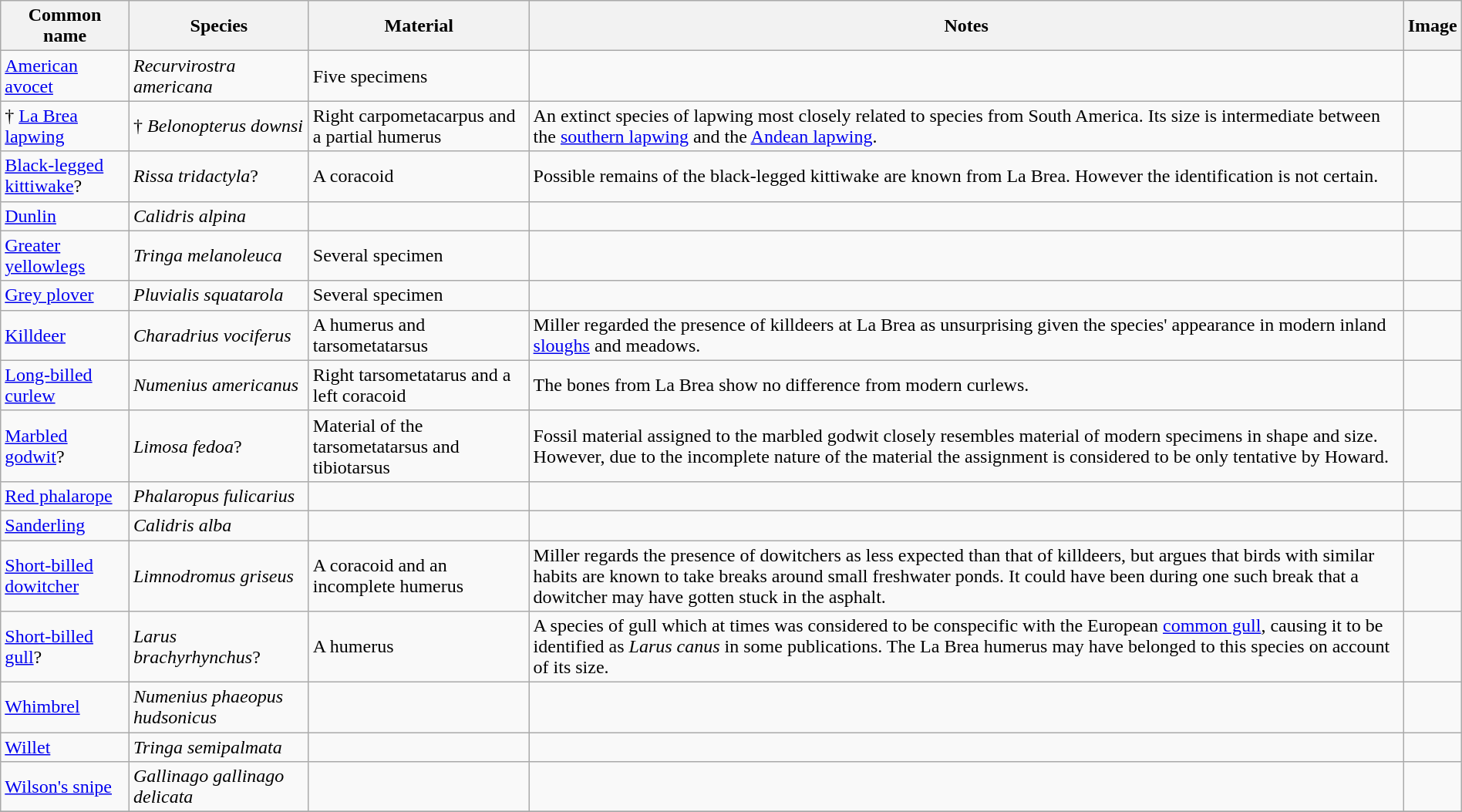<table class="wikitable" align="center" width="100%">
<tr>
<th>Common name</th>
<th>Species</th>
<th>Material</th>
<th>Notes</th>
<th>Image</th>
</tr>
<tr>
<td><a href='#'>American avocet</a></td>
<td><em>Recurvirostra americana</em></td>
<td>Five specimens</td>
<td></td>
<td></td>
</tr>
<tr>
<td>† <a href='#'>La Brea lapwing</a></td>
<td>† <em>Belonopterus downsi</em></td>
<td>Right carpometacarpus and a partial humerus</td>
<td>An extinct species of lapwing most closely related to species from South America. Its size is intermediate between the <a href='#'>southern lapwing</a> and the <a href='#'>Andean lapwing</a>.</td>
<td></td>
</tr>
<tr>
<td><a href='#'>Black-legged kittiwake</a>?</td>
<td><em>Rissa tridactyla</em>?</td>
<td>A coracoid</td>
<td>Possible remains of the black-legged kittiwake are known from La Brea. However the identification is not certain.</td>
<td></td>
</tr>
<tr>
<td><a href='#'>Dunlin</a></td>
<td><em>Calidris alpina</em></td>
<td></td>
<td></td>
<td></td>
</tr>
<tr>
<td><a href='#'>Greater yellowlegs</a></td>
<td><em>Tringa melanoleuca</em></td>
<td>Several specimen</td>
<td></td>
<td></td>
</tr>
<tr>
<td><a href='#'>Grey plover</a></td>
<td><em>Pluvialis squatarola</em></td>
<td>Several specimen</td>
<td></td>
<td></td>
</tr>
<tr>
<td><a href='#'>Killdeer</a></td>
<td><em>Charadrius vociferus</em></td>
<td>A humerus and tarsometatarsus</td>
<td>Miller regarded the presence of killdeers at La Brea as unsurprising given the species' appearance in modern inland <a href='#'>sloughs</a> and meadows.</td>
<td></td>
</tr>
<tr>
<td><a href='#'>Long-billed curlew</a></td>
<td><em>Numenius americanus</em></td>
<td>Right tarsometatarus and a left coracoid</td>
<td>The bones from La Brea show no difference from modern curlews.</td>
<td></td>
</tr>
<tr>
<td><a href='#'>Marbled godwit</a>?</td>
<td><em>Limosa fedoa</em>?</td>
<td>Material of the tarsometatarsus and tibiotarsus</td>
<td>Fossil material assigned to the marbled godwit closely resembles material of modern specimens in shape and size. However, due to the incomplete nature of the material the assignment is considered to be only tentative by Howard.</td>
<td></td>
</tr>
<tr>
<td><a href='#'>Red phalarope</a></td>
<td><em>Phalaropus fulicarius</em></td>
<td></td>
<td></td>
<td></td>
</tr>
<tr>
<td><a href='#'>Sanderling</a></td>
<td><em>Calidris alba</em></td>
<td></td>
<td></td>
<td></td>
</tr>
<tr>
<td><a href='#'>Short-billed dowitcher</a></td>
<td><em>Limnodromus griseus</em></td>
<td>A coracoid and an incomplete humerus</td>
<td>Miller regards the presence of dowitchers as less expected than that of killdeers, but argues that birds with similar habits are known to take breaks around small freshwater ponds. It could have been during one such break that a dowitcher may have gotten stuck in the asphalt.</td>
<td></td>
</tr>
<tr>
<td><a href='#'>Short-billed gull</a>?</td>
<td><em>Larus brachyrhynchus</em>?</td>
<td>A humerus</td>
<td>A species of gull which at times was considered to be conspecific with the European <a href='#'>common gull</a>, causing it to be identified as <em>Larus canus</em> in some publications. The La Brea humerus may have belonged to this species on account of its size.</td>
<td></td>
</tr>
<tr>
<td><a href='#'>Whimbrel</a></td>
<td><em>Numenius phaeopus hudsonicus</em></td>
<td></td>
<td></td>
<td></td>
</tr>
<tr>
<td><a href='#'>Willet</a></td>
<td><em>Tringa semipalmata</em></td>
<td></td>
<td></td>
<td></td>
</tr>
<tr>
<td><a href='#'>Wilson's snipe</a></td>
<td><em>Gallinago gallinago delicata</em></td>
<td></td>
<td></td>
<td></td>
</tr>
<tr>
</tr>
</table>
